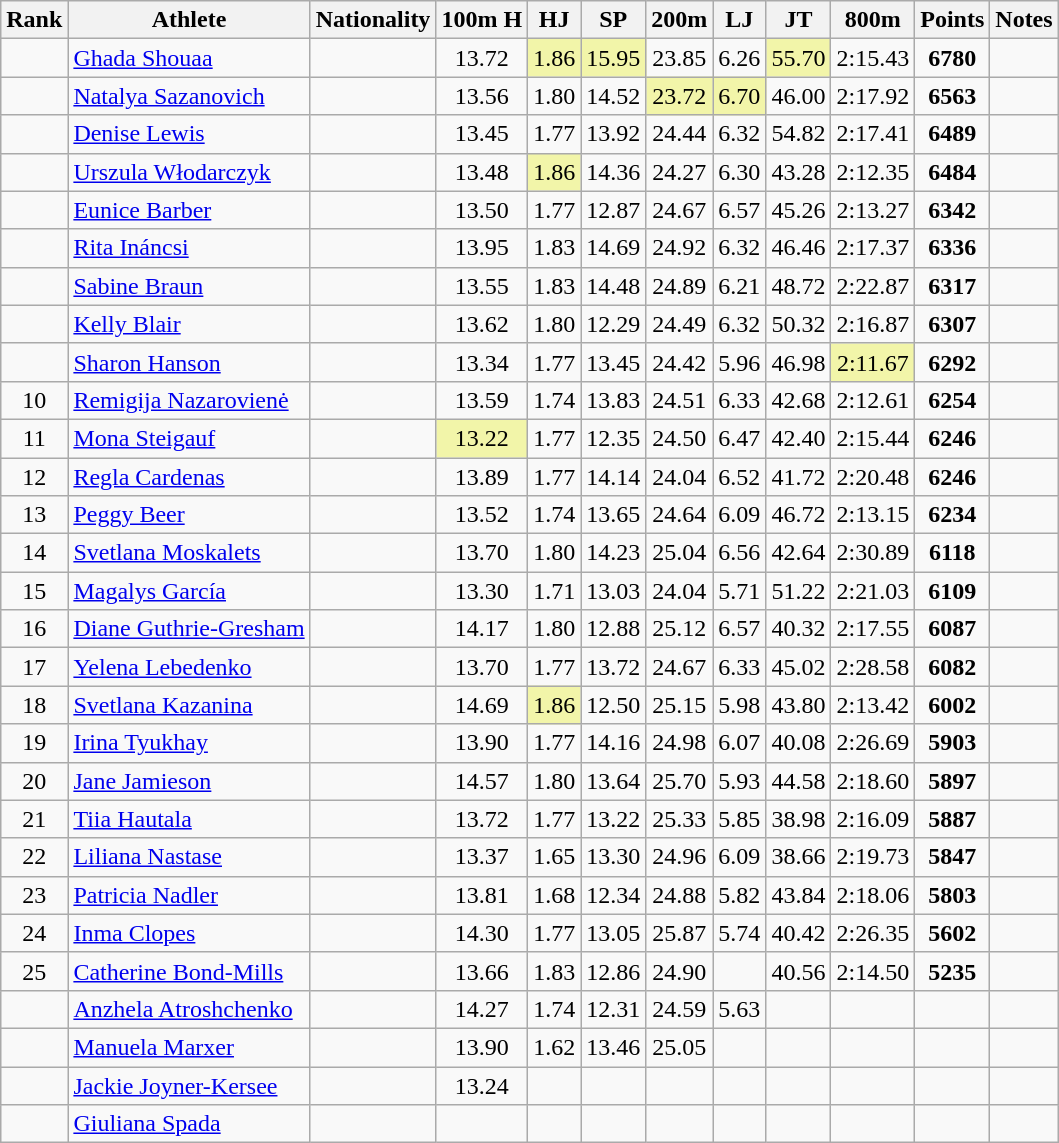<table class="wikitable sortable" style=" text-align:center;">
<tr>
<th>Rank</th>
<th>Athlete</th>
<th>Nationality</th>
<th>100m H</th>
<th>HJ</th>
<th>SP</th>
<th>200m</th>
<th>LJ</th>
<th>JT</th>
<th>800m</th>
<th>Points</th>
<th>Notes</th>
</tr>
<tr>
<td></td>
<td align=left><a href='#'>Ghada Shouaa</a></td>
<td align=left></td>
<td>13.72</td>
<td bgcolor=#F2F5A9>1.86</td>
<td bgcolor=#F2F5A9>15.95</td>
<td>23.85</td>
<td>6.26</td>
<td bgcolor=#F2F5A9>55.70</td>
<td>2:15.43</td>
<td><strong>6780</strong></td>
<td></td>
</tr>
<tr>
<td></td>
<td align=left><a href='#'>Natalya Sazanovich</a></td>
<td align=left></td>
<td>13.56</td>
<td>1.80</td>
<td>14.52</td>
<td bgcolor=#F2F5A9>23.72</td>
<td bgcolor=#F2F5A9>6.70</td>
<td>46.00</td>
<td>2:17.92</td>
<td><strong>6563</strong></td>
<td></td>
</tr>
<tr>
<td></td>
<td align=left><a href='#'>Denise Lewis</a></td>
<td align=left></td>
<td>13.45</td>
<td>1.77</td>
<td>13.92</td>
<td>24.44</td>
<td>6.32</td>
<td>54.82</td>
<td>2:17.41</td>
<td><strong>6489</strong></td>
<td></td>
</tr>
<tr>
<td></td>
<td align=left><a href='#'>Urszula Włodarczyk</a></td>
<td align=left></td>
<td>13.48</td>
<td bgcolor=#F2F5A9>1.86</td>
<td>14.36</td>
<td>24.27</td>
<td>6.30</td>
<td>43.28</td>
<td>2:12.35</td>
<td><strong>6484</strong></td>
<td></td>
</tr>
<tr>
<td></td>
<td align=left><a href='#'>Eunice Barber</a></td>
<td align=left></td>
<td>13.50</td>
<td>1.77</td>
<td>12.87</td>
<td>24.67</td>
<td>6.57</td>
<td>45.26</td>
<td>2:13.27</td>
<td><strong>6342</strong></td>
<td></td>
</tr>
<tr>
<td></td>
<td align=left><a href='#'>Rita Ináncsi</a></td>
<td align=left></td>
<td>13.95</td>
<td>1.83</td>
<td>14.69</td>
<td>24.92</td>
<td>6.32</td>
<td>46.46</td>
<td>2:17.37</td>
<td><strong>6336</strong></td>
<td></td>
</tr>
<tr>
<td></td>
<td align=left><a href='#'>Sabine Braun</a></td>
<td align=left></td>
<td>13.55</td>
<td>1.83</td>
<td>14.48</td>
<td>24.89</td>
<td>6.21</td>
<td>48.72</td>
<td>2:22.87</td>
<td><strong>6317</strong></td>
<td></td>
</tr>
<tr>
<td></td>
<td align=left><a href='#'>Kelly Blair</a></td>
<td align=left></td>
<td>13.62</td>
<td>1.80</td>
<td>12.29</td>
<td>24.49</td>
<td>6.32</td>
<td>50.32</td>
<td>2:16.87</td>
<td><strong>6307</strong></td>
<td></td>
</tr>
<tr>
<td></td>
<td align=left><a href='#'>Sharon Hanson</a></td>
<td align=left></td>
<td>13.34</td>
<td>1.77</td>
<td>13.45</td>
<td>24.42</td>
<td>5.96</td>
<td>46.98</td>
<td bgcolor=#F2F5A9>2:11.67</td>
<td><strong>6292</strong></td>
<td></td>
</tr>
<tr>
<td>10</td>
<td align=left><a href='#'>Remigija Nazarovienė</a></td>
<td align=left></td>
<td>13.59</td>
<td>1.74</td>
<td>13.83</td>
<td>24.51</td>
<td>6.33</td>
<td>42.68</td>
<td>2:12.61</td>
<td><strong>6254</strong></td>
<td></td>
</tr>
<tr>
<td>11</td>
<td align=left><a href='#'>Mona Steigauf</a></td>
<td align=left></td>
<td bgcolor=#F2F5A9>13.22</td>
<td>1.77</td>
<td>12.35</td>
<td>24.50</td>
<td>6.47</td>
<td>42.40</td>
<td>2:15.44</td>
<td><strong>6246</strong></td>
<td></td>
</tr>
<tr>
<td>12</td>
<td align=left><a href='#'>Regla Cardenas</a></td>
<td align=left></td>
<td>13.89</td>
<td>1.77</td>
<td>14.14</td>
<td>24.04</td>
<td>6.52</td>
<td>41.72</td>
<td>2:20.48</td>
<td><strong>6246</strong></td>
<td></td>
</tr>
<tr>
<td>13</td>
<td align=left><a href='#'>Peggy Beer</a></td>
<td align=left></td>
<td>13.52</td>
<td>1.74</td>
<td>13.65</td>
<td>24.64</td>
<td>6.09</td>
<td>46.72</td>
<td>2:13.15</td>
<td><strong>6234</strong></td>
<td></td>
</tr>
<tr>
<td>14</td>
<td align=left><a href='#'>Svetlana Moskalets</a></td>
<td align=left></td>
<td>13.70</td>
<td>1.80</td>
<td>14.23</td>
<td>25.04</td>
<td>6.56</td>
<td>42.64</td>
<td>2:30.89</td>
<td><strong>6118</strong></td>
<td></td>
</tr>
<tr>
<td>15</td>
<td align=left><a href='#'>Magalys García</a></td>
<td align=left></td>
<td>13.30</td>
<td>1.71</td>
<td>13.03</td>
<td>24.04</td>
<td>5.71</td>
<td>51.22</td>
<td>2:21.03</td>
<td><strong>6109</strong></td>
<td></td>
</tr>
<tr>
<td>16</td>
<td align=left><a href='#'>Diane Guthrie-Gresham</a></td>
<td align=left></td>
<td>14.17</td>
<td>1.80</td>
<td>12.88</td>
<td>25.12</td>
<td>6.57</td>
<td>40.32</td>
<td>2:17.55</td>
<td><strong>6087</strong></td>
<td></td>
</tr>
<tr>
<td>17</td>
<td align=left><a href='#'>Yelena Lebedenko</a></td>
<td align=left></td>
<td>13.70</td>
<td>1.77</td>
<td>13.72</td>
<td>24.67</td>
<td>6.33</td>
<td>45.02</td>
<td>2:28.58</td>
<td><strong>6082</strong></td>
<td></td>
</tr>
<tr>
<td>18</td>
<td align=left><a href='#'>Svetlana Kazanina</a></td>
<td align=left></td>
<td>14.69</td>
<td bgcolor=#F2F5A9>1.86</td>
<td>12.50</td>
<td>25.15</td>
<td>5.98</td>
<td>43.80</td>
<td>2:13.42</td>
<td><strong>6002</strong></td>
<td></td>
</tr>
<tr>
<td>19</td>
<td align=left><a href='#'>Irina Tyukhay</a></td>
<td align=left></td>
<td>13.90</td>
<td>1.77</td>
<td>14.16</td>
<td>24.98</td>
<td>6.07</td>
<td>40.08</td>
<td>2:26.69</td>
<td><strong>5903</strong></td>
<td></td>
</tr>
<tr>
<td>20</td>
<td align=left><a href='#'>Jane Jamieson</a></td>
<td align=left></td>
<td>14.57</td>
<td>1.80</td>
<td>13.64</td>
<td>25.70</td>
<td>5.93</td>
<td>44.58</td>
<td>2:18.60</td>
<td><strong>5897</strong></td>
<td></td>
</tr>
<tr>
<td>21</td>
<td align=left><a href='#'>Tiia Hautala</a></td>
<td align=left></td>
<td>13.72</td>
<td>1.77</td>
<td>13.22</td>
<td>25.33</td>
<td>5.85</td>
<td>38.98</td>
<td>2:16.09</td>
<td><strong>5887</strong></td>
<td></td>
</tr>
<tr>
<td>22</td>
<td align=left><a href='#'>Liliana Nastase</a></td>
<td align=left></td>
<td>13.37</td>
<td>1.65</td>
<td>13.30</td>
<td>24.96</td>
<td>6.09</td>
<td>38.66</td>
<td>2:19.73</td>
<td><strong>5847</strong></td>
<td></td>
</tr>
<tr>
<td>23</td>
<td align=left><a href='#'>Patricia Nadler</a></td>
<td align=left></td>
<td>13.81</td>
<td>1.68</td>
<td>12.34</td>
<td>24.88</td>
<td>5.82</td>
<td>43.84</td>
<td>2:18.06</td>
<td><strong>5803</strong></td>
<td></td>
</tr>
<tr>
<td>24</td>
<td align=left><a href='#'>Inma Clopes</a></td>
<td align=left></td>
<td>14.30</td>
<td>1.77</td>
<td>13.05</td>
<td>25.87</td>
<td>5.74</td>
<td>40.42</td>
<td>2:26.35</td>
<td><strong>5602</strong></td>
<td></td>
</tr>
<tr>
<td>25</td>
<td align=left><a href='#'>Catherine Bond-Mills</a></td>
<td align=left></td>
<td>13.66</td>
<td>1.83</td>
<td>12.86</td>
<td>24.90</td>
<td></td>
<td>40.56</td>
<td>2:14.50</td>
<td><strong>5235</strong></td>
<td></td>
</tr>
<tr>
<td></td>
<td align=left><a href='#'>Anzhela Atroshchenko</a></td>
<td align=left></td>
<td>14.27</td>
<td>1.74</td>
<td>12.31</td>
<td>24.59</td>
<td>5.63</td>
<td></td>
<td></td>
<td><strong></strong></td>
<td></td>
</tr>
<tr>
<td></td>
<td align=left><a href='#'>Manuela Marxer</a></td>
<td align=left></td>
<td>13.90</td>
<td>1.62</td>
<td>13.46</td>
<td>25.05</td>
<td></td>
<td></td>
<td></td>
<td><strong></strong></td>
<td></td>
</tr>
<tr>
<td></td>
<td align=left><a href='#'>Jackie Joyner-Kersee</a></td>
<td align=left></td>
<td>13.24</td>
<td></td>
<td></td>
<td></td>
<td></td>
<td></td>
<td></td>
<td><strong></strong></td>
<td></td>
</tr>
<tr>
<td></td>
<td align=left><a href='#'>Giuliana Spada</a></td>
<td align=left></td>
<td></td>
<td></td>
<td></td>
<td></td>
<td></td>
<td></td>
<td></td>
<td><strong></strong></td>
<td></td>
</tr>
</table>
